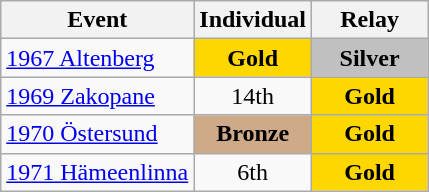<table class="wikitable" style="text-align: center;">
<tr ">
<th>Event</th>
<th style="width:70px;">Individual</th>
<th style="width:70px;">Relay</th>
</tr>
<tr>
<td align=left> <a href='#'>1967 Altenberg</a></td>
<td style="background:gold;"><strong>Gold</strong></td>
<td style="background:silver;"><strong>Silver</strong></td>
</tr>
<tr>
<td align=left> <a href='#'>1969 Zakopane</a></td>
<td>14th</td>
<td style="background:gold;"><strong>Gold</strong></td>
</tr>
<tr>
<td align=left> <a href='#'>1970 Östersund</a></td>
<td style="background:#cfaa88;"><strong>Bronze</strong></td>
<td style="background:gold;"><strong>Gold</strong></td>
</tr>
<tr>
<td align=left> <a href='#'>1971 Hämeenlinna</a></td>
<td>6th</td>
<td style="background:gold;"><strong>Gold</strong></td>
</tr>
</table>
